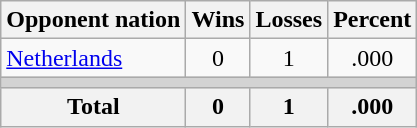<table class=wikitable>
<tr>
<th>Opponent nation</th>
<th>Wins</th>
<th>Losses</th>
<th>Percent</th>
</tr>
<tr align=center>
<td align=left><a href='#'>Netherlands</a></td>
<td>0</td>
<td>1</td>
<td>.000</td>
</tr>
<tr>
<td colspan=4 bgcolor=lightgray></td>
</tr>
<tr>
<th>Total</th>
<th>0</th>
<th>1</th>
<th>.000</th>
</tr>
</table>
